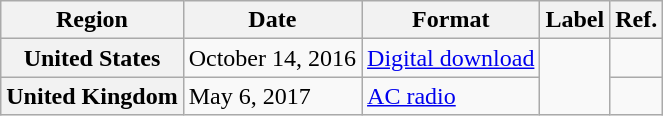<table class="wikitable plainrowheaders">
<tr>
<th scope=col>Region</th>
<th scope=col>Date</th>
<th scope=col>Format</th>
<th scope=col>Label</th>
<th scope=col>Ref.</th>
</tr>
<tr>
<th scope=row>United States</th>
<td>October 14, 2016</td>
<td><a href='#'>Digital download</a></td>
<td rowspan=2></td>
<td></td>
</tr>
<tr>
<th scope=row>United Kingdom</th>
<td>May 6, 2017</td>
<td><a href='#'>AC radio</a></td>
<td></td>
</tr>
</table>
